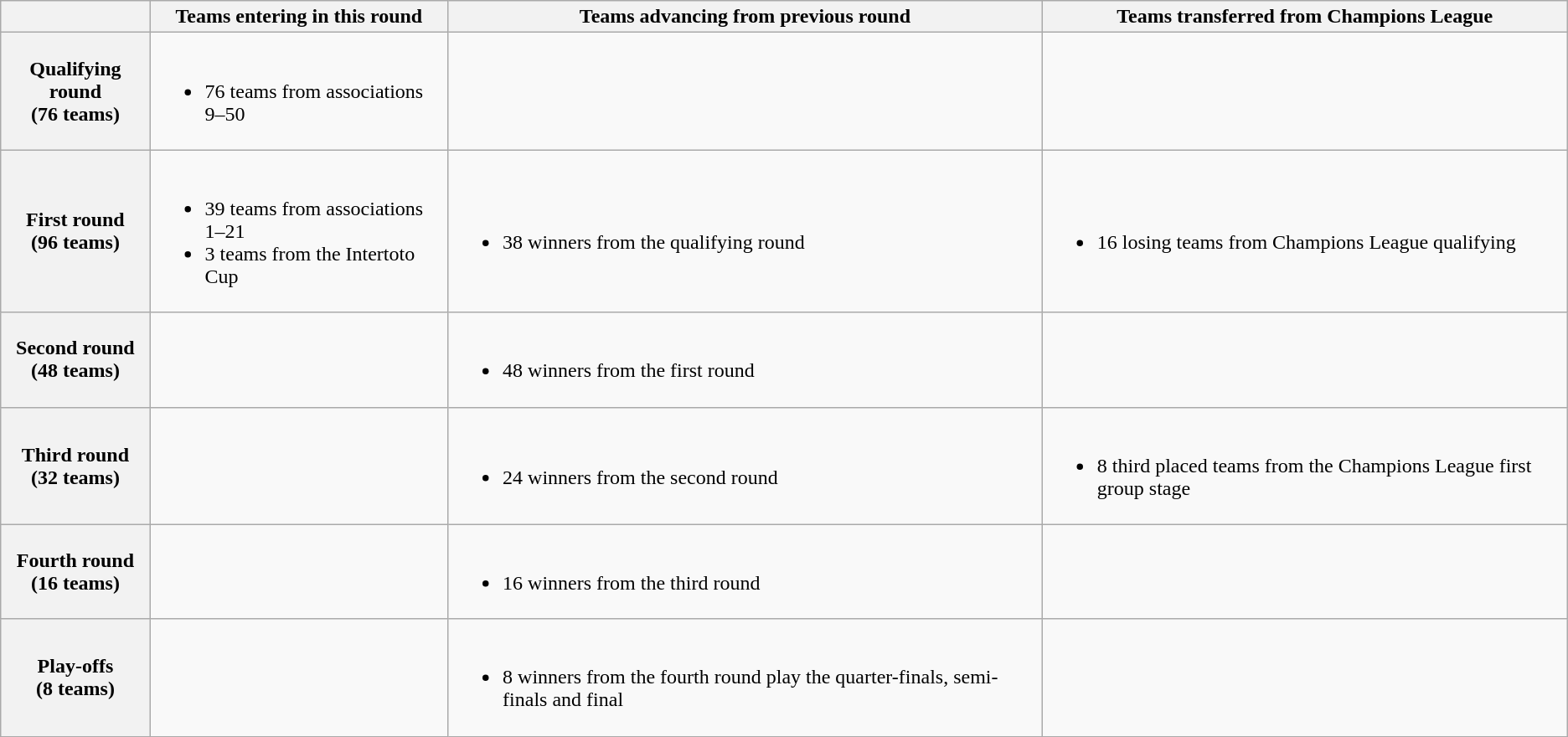<table class="wikitable">
<tr>
<th></th>
<th>Teams entering in this round</th>
<th>Teams advancing from previous round</th>
<th>Teams transferred from Champions League</th>
</tr>
<tr>
<th>Qualifying round<br> (76 teams)</th>
<td><br><ul><li>76 teams from associations 9–50</li></ul></td>
<td></td>
<td></td>
</tr>
<tr>
<th>First round<br> (96 teams)</th>
<td><br><ul><li>39 teams from associations 1–21</li><li>3 teams from the Intertoto Cup</li></ul></td>
<td><br><ul><li>38 winners from the qualifying round</li></ul></td>
<td><br><ul><li>16 losing teams from Champions League qualifying</li></ul></td>
</tr>
<tr>
<th>Second round<br> (48 teams)</th>
<td></td>
<td><br><ul><li>48 winners from the first round</li></ul></td>
<td></td>
</tr>
<tr>
<th>Third round<br> (32 teams)</th>
<td></td>
<td><br><ul><li>24 winners from the second round</li></ul></td>
<td><br><ul><li>8 third placed teams from the Champions League first group stage</li></ul></td>
</tr>
<tr>
<th>Fourth round<br> (16 teams)</th>
<td></td>
<td><br><ul><li>16 winners from the third round</li></ul></td>
<td></td>
</tr>
<tr>
<th>Play-offs<br> (8 teams)</th>
<td></td>
<td><br><ul><li>8 winners from the fourth round play the quarter-finals, semi-finals and final</li></ul></td>
<td></td>
</tr>
</table>
